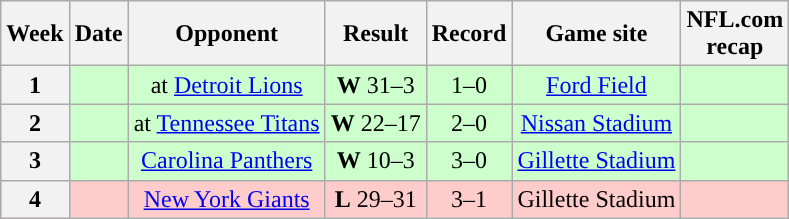<table class="wikitable" style="text-align:center">
<tr>
<th>Week</th>
<th>Date</th>
<th>Opponent</th>
<th>Result</th>
<th>Record</th>
<th>Game site</th>
<th>NFL.com<br>recap</th>
</tr>
<tr style="background:#cfc">
<th>1</th>
<td></td>
<td>at <a href='#'>Detroit Lions</a></td>
<td><strong>W</strong> 31–3</td>
<td>1–0</td>
<td><a href='#'>Ford Field</a></td>
<td></td>
</tr>
<tr style="background:#cfc">
<th>2</th>
<td></td>
<td>at <a href='#'>Tennessee Titans</a></td>
<td><strong>W</strong> 22–17</td>
<td>2–0</td>
<td><a href='#'>Nissan Stadium</a></td>
<td></td>
</tr>
<tr style="background:#cfc">
<th>3</th>
<td></td>
<td><a href='#'>Carolina Panthers</a></td>
<td><strong>W</strong> 10–3</td>
<td>3–0</td>
<td><a href='#'>Gillette Stadium</a></td>
<td></td>
</tr>
<tr style="background:#fcc">
<th>4</th>
<td></td>
<td><a href='#'>New York Giants</a></td>
<td><strong>L</strong> 29–31</td>
<td>3–1</td>
<td>Gillette Stadium</td>
<td></td>
</tr>
</table>
